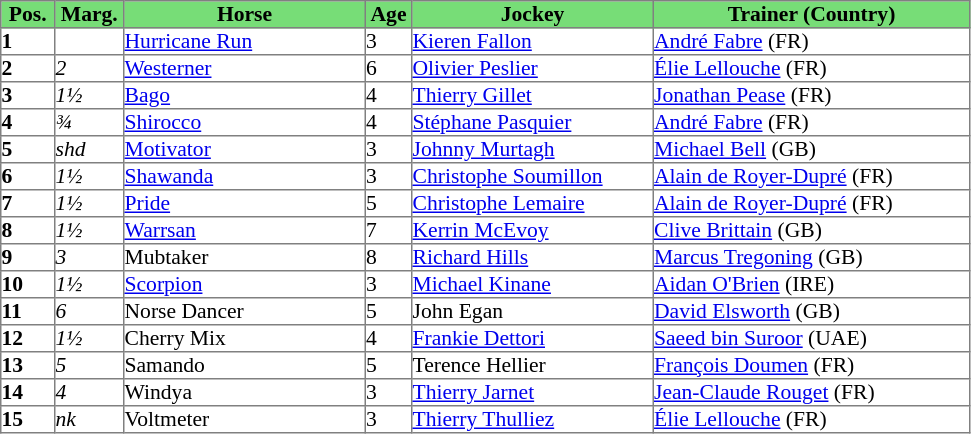<table class = "sortable" | border="1" cellpadding="0" style="border-collapse: collapse; font-size:90%">
<tr style="background:#7d7; text-align:center;">
<th style="width:35px;"><strong>Pos.</strong></th>
<th style="width:45px;"><strong>Marg.</strong></th>
<th style="width:160px;"><strong>Horse</strong></th>
<th style="width:30px;"><strong>Age</strong></th>
<th style="width:160px;"><strong>Jockey</strong></th>
<th style="width:210px;"><strong>Trainer (Country)</strong></th>
</tr>
<tr>
<td><strong>1</strong></td>
<td></td>
<td><a href='#'>Hurricane Run</a></td>
<td>3</td>
<td><a href='#'>Kieren Fallon</a></td>
<td><a href='#'>André Fabre</a> (FR)</td>
</tr>
<tr>
<td><strong>2</strong></td>
<td><em>2</em></td>
<td><a href='#'>Westerner</a></td>
<td>6</td>
<td><a href='#'>Olivier Peslier</a></td>
<td><a href='#'>Élie Lellouche</a> (FR)</td>
</tr>
<tr>
<td><strong>3</strong></td>
<td><em>1½</em></td>
<td><a href='#'>Bago</a></td>
<td>4</td>
<td><a href='#'>Thierry Gillet</a></td>
<td><a href='#'>Jonathan Pease</a> (FR)</td>
</tr>
<tr>
<td><strong>4</strong></td>
<td><em>¾</em></td>
<td><a href='#'>Shirocco</a></td>
<td>4</td>
<td><a href='#'>Stéphane Pasquier</a></td>
<td><a href='#'>André Fabre</a> (FR)</td>
</tr>
<tr>
<td><strong>5</strong></td>
<td><em>shd</em></td>
<td><a href='#'>Motivator</a></td>
<td>3</td>
<td><a href='#'>Johnny Murtagh</a></td>
<td><a href='#'>Michael Bell</a> (GB)</td>
</tr>
<tr>
<td><strong>6</strong></td>
<td><em>1½</em></td>
<td><a href='#'>Shawanda</a></td>
<td>3</td>
<td><a href='#'>Christophe Soumillon</a></td>
<td><a href='#'>Alain de Royer-Dupré</a> (FR)</td>
</tr>
<tr>
<td><strong>7</strong></td>
<td><em>1½</em></td>
<td><a href='#'>Pride</a></td>
<td>5</td>
<td><a href='#'>Christophe Lemaire</a></td>
<td><a href='#'>Alain de Royer-Dupré</a> (FR)</td>
</tr>
<tr>
<td><strong>8</strong></td>
<td><em>1½</em></td>
<td><a href='#'>Warrsan</a></td>
<td>7</td>
<td><a href='#'>Kerrin McEvoy</a></td>
<td><a href='#'>Clive Brittain</a> (GB)</td>
</tr>
<tr>
<td><strong>9</strong></td>
<td><em>3</em></td>
<td>Mubtaker</td>
<td>8</td>
<td><a href='#'>Richard Hills</a></td>
<td><a href='#'>Marcus Tregoning</a> (GB)</td>
</tr>
<tr>
<td><strong>10</strong></td>
<td><em>1½</em></td>
<td><a href='#'>Scorpion</a></td>
<td>3</td>
<td><a href='#'>Michael Kinane</a></td>
<td><a href='#'>Aidan O'Brien</a> (IRE)</td>
</tr>
<tr>
<td><strong>11</strong></td>
<td><em>6</em></td>
<td>Norse Dancer</td>
<td>5</td>
<td>John Egan</td>
<td><a href='#'>David Elsworth</a> (GB)</td>
</tr>
<tr>
<td><strong>12</strong></td>
<td><em>1½</em></td>
<td>Cherry Mix</td>
<td>4</td>
<td><a href='#'>Frankie Dettori</a></td>
<td><a href='#'>Saeed bin Suroor</a> (UAE)</td>
</tr>
<tr>
<td><strong>13</strong></td>
<td><em>5</em></td>
<td>Samando</td>
<td>5</td>
<td>Terence Hellier</td>
<td><a href='#'>François Doumen</a> (FR)</td>
</tr>
<tr>
<td><strong>14</strong></td>
<td><em>4</em></td>
<td>Windya</td>
<td>3</td>
<td><a href='#'>Thierry Jarnet</a></td>
<td><a href='#'>Jean-Claude Rouget</a> (FR)</td>
</tr>
<tr>
<td><strong>15</strong></td>
<td><em>nk</em></td>
<td>Voltmeter</td>
<td>3</td>
<td><a href='#'>Thierry Thulliez</a></td>
<td><a href='#'>Élie Lellouche</a> (FR)</td>
</tr>
</table>
